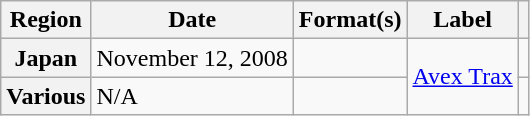<table class="wikitable plainrowheaders">
<tr>
<th scope="col">Region</th>
<th scope="col">Date</th>
<th scope="col">Format(s)</th>
<th scope="col">Label</th>
<th scope="col"></th>
</tr>
<tr>
<th scope="row">Japan</th>
<td>November 12, 2008</td>
<td></td>
<td rowspan="2"><a href='#'>Avex Trax</a></td>
<td></td>
</tr>
<tr>
<th scope="row">Various</th>
<td>N/A</td>
<td></td>
<td></td>
</tr>
</table>
